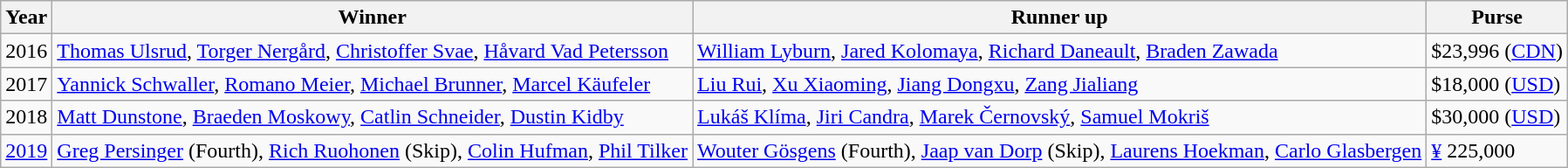<table class="wikitable">
<tr>
<th>Year</th>
<th>Winner</th>
<th>Runner up</th>
<th>Purse</th>
</tr>
<tr>
<td>2016</td>
<td> <a href='#'>Thomas Ulsrud</a>, <a href='#'>Torger Nergård</a>, <a href='#'>Christoffer Svae</a>, <a href='#'>Håvard Vad Petersson</a></td>
<td> <a href='#'>William Lyburn</a>, <a href='#'>Jared Kolomaya</a>, <a href='#'>Richard Daneault</a>, <a href='#'>Braden Zawada</a></td>
<td>$23,996 (<a href='#'>CDN</a>)</td>
</tr>
<tr>
<td>2017</td>
<td> <a href='#'>Yannick Schwaller</a>, <a href='#'>Romano Meier</a>, <a href='#'>Michael Brunner</a>, <a href='#'>Marcel Käufeler</a></td>
<td> <a href='#'>Liu Rui</a>, <a href='#'>Xu Xiaoming</a>, <a href='#'>Jiang Dongxu</a>, <a href='#'>Zang Jialiang</a></td>
<td>$18,000 (<a href='#'>USD</a>)</td>
</tr>
<tr>
<td>2018</td>
<td> <a href='#'>Matt Dunstone</a>, <a href='#'>Braeden Moskowy</a>, <a href='#'>Catlin Schneider</a>, <a href='#'>Dustin Kidby</a></td>
<td> <a href='#'>Lukáš Klíma</a>, <a href='#'>Jiri Candra</a>, <a href='#'>Marek Černovský</a>, <a href='#'>Samuel Mokriš</a></td>
<td>$30,000 (<a href='#'>USD</a>)</td>
</tr>
<tr>
<td><a href='#'>2019</a></td>
<td> <a href='#'>Greg Persinger</a> (Fourth), <a href='#'>Rich Ruohonen</a> (Skip), <a href='#'>Colin Hufman</a>, <a href='#'>Phil Tilker</a></td>
<td> <a href='#'>Wouter Gösgens</a> (Fourth), <a href='#'>Jaap van Dorp</a> (Skip), <a href='#'>Laurens Hoekman</a>, <a href='#'>Carlo Glasbergen</a></td>
<td><a href='#'>¥</a> 225,000</td>
</tr>
</table>
